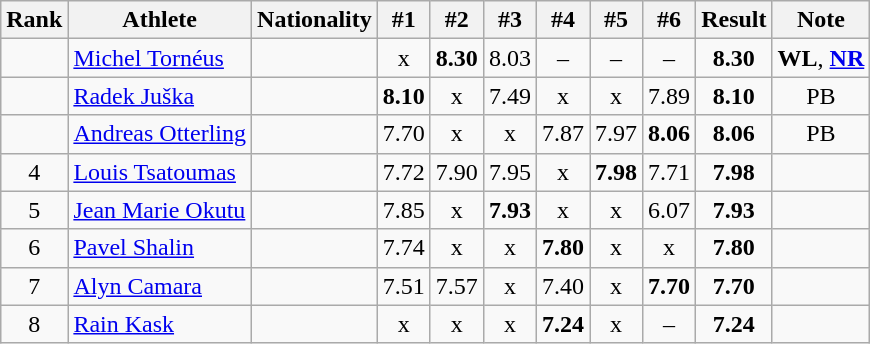<table class="wikitable sortable" style="text-align:center">
<tr>
<th>Rank</th>
<th>Athlete</th>
<th>Nationality</th>
<th>#1</th>
<th>#2</th>
<th>#3</th>
<th>#4</th>
<th>#5</th>
<th>#6</th>
<th>Result</th>
<th>Note</th>
</tr>
<tr>
<td></td>
<td align=left><a href='#'>Michel Tornéus</a></td>
<td align=left></td>
<td>x</td>
<td><strong>8.30</strong></td>
<td>8.03</td>
<td>–</td>
<td>–</td>
<td>–</td>
<td><strong>8.30</strong></td>
<td><strong>WL</strong>, <strong><a href='#'>NR</a></strong></td>
</tr>
<tr>
<td></td>
<td align=left><a href='#'>Radek Juška</a></td>
<td align=left></td>
<td><strong>8.10</strong></td>
<td>x</td>
<td>7.49</td>
<td>x</td>
<td>x</td>
<td>7.89</td>
<td><strong>8.10</strong></td>
<td>PB</td>
</tr>
<tr>
<td></td>
<td align=left><a href='#'>Andreas Otterling</a></td>
<td align=left></td>
<td>7.70</td>
<td>x</td>
<td>x</td>
<td>7.87</td>
<td>7.97</td>
<td><strong>8.06</strong></td>
<td><strong>8.06</strong></td>
<td>PB</td>
</tr>
<tr>
<td>4</td>
<td align=left><a href='#'>Louis Tsatoumas</a></td>
<td align=left></td>
<td>7.72</td>
<td>7.90</td>
<td>7.95</td>
<td>x</td>
<td><strong>7.98</strong></td>
<td>7.71</td>
<td><strong>7.98</strong></td>
<td></td>
</tr>
<tr>
<td>5</td>
<td align=left><a href='#'>Jean Marie Okutu</a></td>
<td align=left></td>
<td>7.85</td>
<td>x</td>
<td><strong>7.93</strong></td>
<td>x</td>
<td>x</td>
<td>6.07</td>
<td><strong>7.93</strong></td>
<td></td>
</tr>
<tr>
<td>6</td>
<td align=left><a href='#'>Pavel Shalin</a></td>
<td align=left></td>
<td>7.74</td>
<td>x</td>
<td>x</td>
<td><strong>7.80</strong></td>
<td>x</td>
<td>x</td>
<td><strong>7.80</strong></td>
<td></td>
</tr>
<tr>
<td>7</td>
<td align=left><a href='#'>Alyn Camara</a></td>
<td align=left></td>
<td>7.51</td>
<td>7.57</td>
<td>x</td>
<td>7.40</td>
<td>x</td>
<td><strong>7.70</strong></td>
<td><strong>7.70</strong></td>
<td></td>
</tr>
<tr>
<td>8</td>
<td align=left><a href='#'>Rain Kask</a></td>
<td align=left></td>
<td>x</td>
<td>x</td>
<td>x</td>
<td><strong>7.24</strong></td>
<td>x</td>
<td>–</td>
<td><strong>7.24</strong></td>
<td></td>
</tr>
</table>
